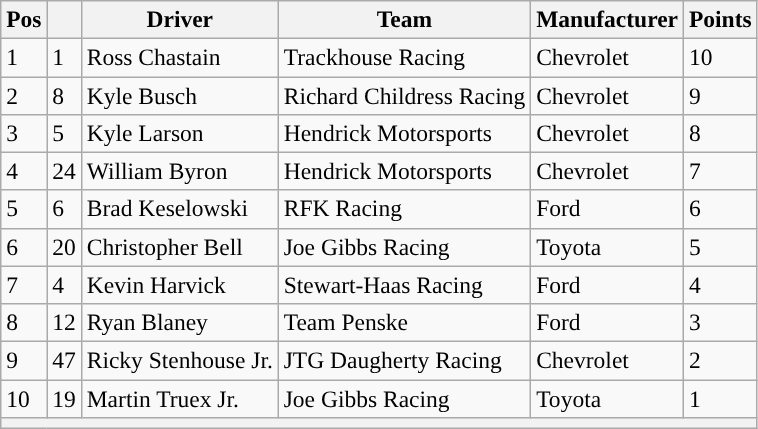<table class="wikitable" style="font-size:98%">
<tr>
<th>Pos</th>
<th></th>
<th>Driver</th>
<th>Team</th>
<th>Manufacturer</th>
<th>Points</th>
</tr>
<tr>
<td>1</td>
<td>1</td>
<td>Ross Chastain</td>
<td>Trackhouse Racing</td>
<td>Chevrolet</td>
<td>10</td>
</tr>
<tr>
<td>2</td>
<td>8</td>
<td>Kyle Busch</td>
<td>Richard Childress Racing</td>
<td>Chevrolet</td>
<td>9</td>
</tr>
<tr>
<td>3</td>
<td>5</td>
<td>Kyle Larson</td>
<td>Hendrick Motorsports</td>
<td>Chevrolet</td>
<td>8</td>
</tr>
<tr>
<td>4</td>
<td>24</td>
<td>William Byron</td>
<td>Hendrick Motorsports</td>
<td>Chevrolet</td>
<td>7</td>
</tr>
<tr>
<td>5</td>
<td>6</td>
<td>Brad Keselowski</td>
<td>RFK Racing</td>
<td>Ford</td>
<td>6</td>
</tr>
<tr>
<td>6</td>
<td>20</td>
<td>Christopher Bell</td>
<td>Joe Gibbs Racing</td>
<td>Toyota</td>
<td>5</td>
</tr>
<tr>
<td>7</td>
<td>4</td>
<td>Kevin Harvick</td>
<td>Stewart-Haas Racing</td>
<td>Ford</td>
<td>4</td>
</tr>
<tr>
<td>8</td>
<td>12</td>
<td>Ryan Blaney</td>
<td>Team Penske</td>
<td>Ford</td>
<td>3</td>
</tr>
<tr>
<td>9</td>
<td>47</td>
<td>Ricky Stenhouse Jr.</td>
<td>JTG Daugherty Racing</td>
<td>Chevrolet</td>
<td>2</td>
</tr>
<tr>
<td>10</td>
<td>19</td>
<td>Martin Truex Jr.</td>
<td>Joe Gibbs Racing</td>
<td>Toyota</td>
<td>1</td>
</tr>
<tr>
<th colspan="6"></th>
</tr>
</table>
